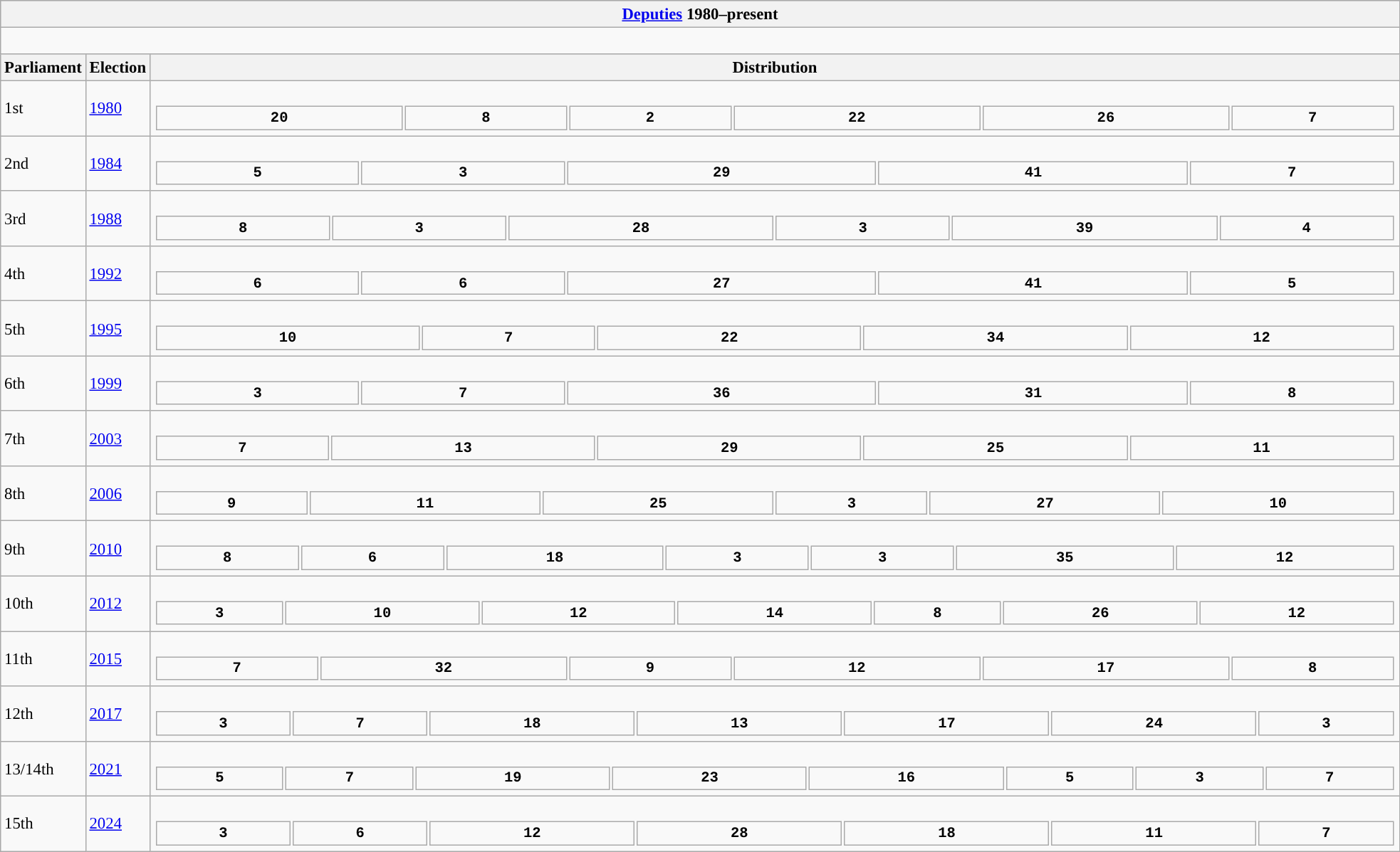<table class="wikitable" style="font-size:95%;">
<tr bgcolor="#CCCCCC">
<th colspan="3"><a href='#'>Deputies</a> 1980–present</th>
</tr>
<tr>
<td colspan="3"><br>























</td>
</tr>
<tr bgcolor="#CCCCCC">
<th>Parliament</th>
<th>Election</th>
<th>Distribution</th>
</tr>
<tr>
<td>1st</td>
<td><a href='#'>1980</a></td>
<td><br><table style="width:85em; font-size:90%; text-align:center; font-family:Courier New;">
<tr style="font-weight:bold">
<td style="background:">20</td>
<td style="background:">8</td>
<td style="background:">2</td>
<td style="background:">22</td>
<td style="background:">26</td>
<td style="background:">7</td>
</tr>
</table>
</td>
</tr>
<tr>
<td>2nd</td>
<td><a href='#'>1984</a></td>
<td><br><table style="width:85em; font-size:90%; text-align:center; font-family:Courier New;">
<tr style="font-weight:bold">
<td style="background:">5</td>
<td style="background:">3</td>
<td style="background:">29</td>
<td style="background:">41</td>
<td style="background:">7</td>
</tr>
</table>
</td>
</tr>
<tr>
<td>3rd</td>
<td><a href='#'>1988</a></td>
<td><br><table style="width:85em; font-size:90%; text-align:center; font-family:Courier New;">
<tr style="font-weight:bold">
<td style="background:">8</td>
<td style="background:">3</td>
<td style="background:">28</td>
<td style="background:">3</td>
<td style="background:">39</td>
<td style="background:">4</td>
</tr>
</table>
</td>
</tr>
<tr>
<td>4th</td>
<td><a href='#'>1992</a></td>
<td><br><table style="width:85em; font-size:90%; text-align:center; font-family:Courier New;">
<tr style="font-weight:bold">
<td style="background:">6</td>
<td style="background:">6</td>
<td style="background:">27</td>
<td style="background:">41</td>
<td style="background:">5</td>
</tr>
</table>
</td>
</tr>
<tr>
<td>5th</td>
<td><a href='#'>1995</a></td>
<td><br><table style="width:85em; font-size:90%; text-align:center; font-family:Courier New;">
<tr style="font-weight:bold">
<td style="background:">10</td>
<td style="background:">7</td>
<td style="background:">22</td>
<td style="background:">34</td>
<td style="background:">12</td>
</tr>
</table>
</td>
</tr>
<tr>
<td>6th</td>
<td><a href='#'>1999</a></td>
<td><br><table style="width:85em; font-size:90%; text-align:center; font-family:Courier New;">
<tr style="font-weight:bold">
<td style="background:">3</td>
<td style="background:">7</td>
<td style="background:">36</td>
<td style="background:">31</td>
<td style="background:">8</td>
</tr>
</table>
</td>
</tr>
<tr>
<td>7th</td>
<td><a href='#'>2003</a></td>
<td><br><table style="width:85em; font-size:90%; text-align:center; font-family:Courier New;">
<tr style="font-weight:bold">
<td style="background:">7</td>
<td style="background:">13</td>
<td style="background:">29</td>
<td style="background:">25</td>
<td style="background:">11</td>
</tr>
</table>
</td>
</tr>
<tr>
<td>8th</td>
<td><a href='#'>2006</a></td>
<td><br><table style="width:85em; font-size:90%; text-align:center; font-family:Courier New;">
<tr style="font-weight:bold">
<td style="background:">9</td>
<td style="background:">11</td>
<td style="background:">25</td>
<td style="background:">3</td>
<td style="background:">27</td>
<td style="background:">10</td>
</tr>
</table>
</td>
</tr>
<tr>
<td>9th</td>
<td><a href='#'>2010</a></td>
<td><br><table style="width:85em; font-size:90%; text-align:center; font-family:Courier New;">
<tr style="font-weight:bold">
<td style="background:">8</td>
<td style="background:">6</td>
<td style="background:">18</td>
<td style="background:">3</td>
<td style="background:">3</td>
<td style="background:">35</td>
<td style="background:">12</td>
</tr>
</table>
</td>
</tr>
<tr>
<td>10th</td>
<td><a href='#'>2012</a></td>
<td><br><table style="width:85em; font-size:90%; text-align:center; font-family:Courier New;">
<tr style="font-weight:bold">
<td style="background:">3</td>
<td style="background:">10</td>
<td style="background:">12</td>
<td style="background:">14</td>
<td style="background:">8</td>
<td style="background:">26</td>
<td style="background:">12</td>
</tr>
</table>
</td>
</tr>
<tr>
<td>11th</td>
<td><a href='#'>2015</a></td>
<td><br><table style="width:85em; font-size:90%; text-align:center; font-family:Courier New;">
<tr style="font-weight:bold">
<td style="background:">7</td>
<td style="background:">32</td>
<td style="background:">9</td>
<td style="background:">12</td>
<td style="background:">17</td>
<td style="background:">8</td>
</tr>
</table>
</td>
</tr>
<tr>
<td>12th</td>
<td><a href='#'>2017</a></td>
<td><br><table style="width:85em; font-size:90%; text-align:center; font-family:Courier New;">
<tr style="font-weight:bold">
<td style="background:">3</td>
<td style="background:">7</td>
<td style="background:">18</td>
<td style="background:">13</td>
<td style="background:">17</td>
<td style="background:">24</td>
<td style="background:">3</td>
</tr>
</table>
</td>
</tr>
<tr>
<td>13/14th</td>
<td><a href='#'>2021</a></td>
<td><br><table style="width:85em; font-size:90%; text-align:center; font-family:Courier New;">
<tr style="font-weight:bold">
<td style="background:">5</td>
<td style="background:">7</td>
<td style="background:">19</td>
<td style="background:">23</td>
<td style="background:">16</td>
<td style="background:">5</td>
<td style="background:">3</td>
<td style="background:">7</td>
</tr>
</table>
</td>
</tr>
<tr>
<td>15th</td>
<td><a href='#'>2024</a></td>
<td><br><table style="width:85em; font-size:90%; text-align:center; font-family:Courier New;">
<tr style="font-weight:bold">
<td style="background:">3</td>
<td style="background:">6</td>
<td style="background:">12</td>
<td style="background:">28</td>
<td style="background:">18</td>
<td style="background:">11</td>
<td style="background:">7</td>
</tr>
</table>
</td>
</tr>
</table>
